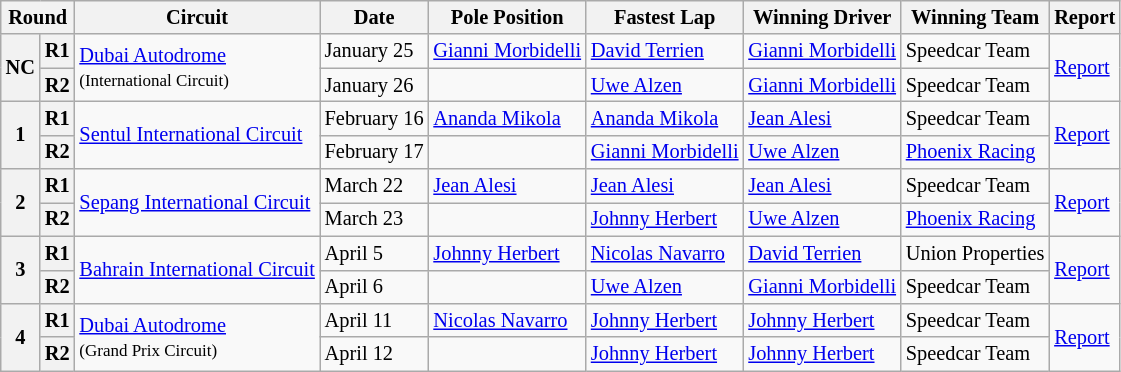<table class="wikitable" style="font-size:85%;">
<tr>
<th colspan=2>Round</th>
<th>Circuit</th>
<th>Date</th>
<th>Pole Position</th>
<th>Fastest Lap</th>
<th>Winning Driver</th>
<th>Winning Team</th>
<th>Report</th>
</tr>
<tr>
<th rowspan=2>NC</th>
<th>R1</th>
<td rowspan=2> <a href='#'>Dubai Autodrome</a><br><small>(International Circuit)</small></td>
<td>January 25</td>
<td> <a href='#'>Gianni Morbidelli</a></td>
<td> <a href='#'>David Terrien</a></td>
<td> <a href='#'>Gianni Morbidelli</a></td>
<td> Speedcar Team</td>
<td rowspan=2><a href='#'>Report</a></td>
</tr>
<tr>
<th>R2</th>
<td>January 26</td>
<td></td>
<td> <a href='#'>Uwe Alzen</a></td>
<td> <a href='#'>Gianni Morbidelli</a></td>
<td> Speedcar Team</td>
</tr>
<tr>
<th rowspan=2>1</th>
<th>R1</th>
<td rowspan=2> <a href='#'>Sentul International Circuit</a></td>
<td>February 16</td>
<td> <a href='#'>Ananda Mikola</a></td>
<td> <a href='#'>Ananda Mikola</a></td>
<td> <a href='#'>Jean Alesi</a></td>
<td> Speedcar Team</td>
<td rowspan=2><a href='#'>Report</a></td>
</tr>
<tr>
<th>R2</th>
<td>February 17</td>
<td></td>
<td> <a href='#'>Gianni Morbidelli</a></td>
<td> <a href='#'>Uwe Alzen</a></td>
<td> <a href='#'>Phoenix Racing</a></td>
</tr>
<tr>
<th rowspan=2>2</th>
<th>R1</th>
<td rowspan=2> <a href='#'>Sepang International Circuit</a></td>
<td>March 22</td>
<td> <a href='#'>Jean Alesi</a></td>
<td> <a href='#'>Jean Alesi</a></td>
<td> <a href='#'>Jean Alesi</a></td>
<td> Speedcar Team</td>
<td rowspan=2><a href='#'>Report</a></td>
</tr>
<tr>
<th>R2</th>
<td>March 23</td>
<td></td>
<td> <a href='#'>Johnny Herbert</a></td>
<td> <a href='#'>Uwe Alzen</a></td>
<td> <a href='#'>Phoenix Racing</a></td>
</tr>
<tr>
<th rowspan=2>3</th>
<th>R1</th>
<td rowspan=2> <a href='#'>Bahrain International Circuit</a></td>
<td>April 5</td>
<td> <a href='#'>Johnny Herbert</a></td>
<td> <a href='#'>Nicolas Navarro</a></td>
<td> <a href='#'>David Terrien</a></td>
<td> Union Properties</td>
<td rowspan=2><a href='#'>Report</a></td>
</tr>
<tr>
<th>R2</th>
<td>April 6</td>
<td></td>
<td> <a href='#'>Uwe Alzen</a></td>
<td> <a href='#'>Gianni Morbidelli</a></td>
<td> Speedcar Team</td>
</tr>
<tr>
<th rowspan=2>4</th>
<th>R1</th>
<td rowspan=2> <a href='#'>Dubai Autodrome</a><br><small>(Grand Prix Circuit)</small></td>
<td>April 11</td>
<td> <a href='#'>Nicolas Navarro</a></td>
<td> <a href='#'>Johnny Herbert</a></td>
<td> <a href='#'>Johnny Herbert</a></td>
<td> Speedcar Team</td>
<td rowspan=2><a href='#'>Report</a></td>
</tr>
<tr>
<th>R2</th>
<td>April 12</td>
<td></td>
<td> <a href='#'>Johnny Herbert</a></td>
<td> <a href='#'>Johnny Herbert</a></td>
<td> Speedcar Team</td>
</tr>
</table>
